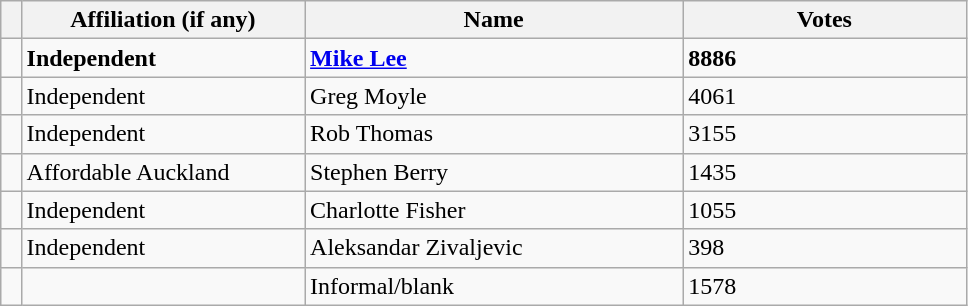<table class="wikitable" style="width:51%;">
<tr>
<th style="width:1%;"></th>
<th style="width:15%;">Affiliation (if any)</th>
<th style="width:20%;">Name</th>
<th style="width:15%;">Votes</th>
</tr>
<tr>
<td bgcolor=></td>
<td><strong>Independent </strong></td>
<td><strong><a href='#'>Mike Lee</a></strong></td>
<td><strong>8886</strong></td>
</tr>
<tr>
<td bgcolor=></td>
<td>Independent</td>
<td>Greg Moyle</td>
<td>4061</td>
</tr>
<tr>
<td bgcolor=></td>
<td>Independent</td>
<td>Rob Thomas</td>
<td>3155</td>
</tr>
<tr>
<td bgcolor=></td>
<td>Affordable Auckland</td>
<td>Stephen Berry</td>
<td>1435</td>
</tr>
<tr>
<td bgcolor=></td>
<td>Independent</td>
<td>Charlotte Fisher</td>
<td>1055</td>
</tr>
<tr>
<td bgcolor=></td>
<td>Independent</td>
<td>Aleksandar Zivaljevic</td>
<td>398</td>
</tr>
<tr>
<td bgcolor=></td>
<td></td>
<td>Informal/blank</td>
<td>1578</td>
</tr>
</table>
